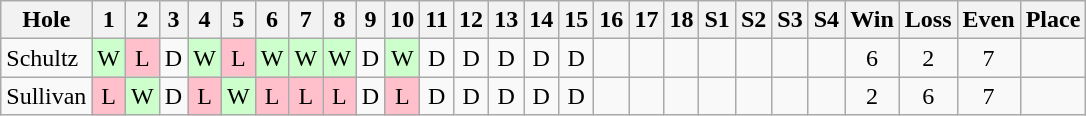<table class="wikitable" style="text-align:center">
<tr>
<th>Hole</th>
<th>1</th>
<th>2</th>
<th>3</th>
<th>4</th>
<th>5</th>
<th>6</th>
<th>7</th>
<th>8</th>
<th>9</th>
<th>10</th>
<th>11</th>
<th>12</th>
<th>13</th>
<th>14</th>
<th>15</th>
<th>16</th>
<th>17</th>
<th>18</th>
<th>S1</th>
<th>S2</th>
<th>S3</th>
<th>S4</th>
<th>Win</th>
<th>Loss</th>
<th>Even</th>
<th>Place</th>
</tr>
<tr>
<td align=left> Schultz</td>
<td bgcolor=ccffcc>W</td>
<td bgcolor=pink>L</td>
<td>D</td>
<td bgcolor=ccffcc>W</td>
<td bgcolor=pink>L</td>
<td bgcolor=ccffcc>W</td>
<td bgcolor=ccffcc>W</td>
<td bgcolor=ccffcc>W</td>
<td>D</td>
<td bgcolor=ccffcc>W</td>
<td>D</td>
<td>D</td>
<td>D</td>
<td>D</td>
<td>D</td>
<td></td>
<td></td>
<td></td>
<td></td>
<td></td>
<td></td>
<td></td>
<td>6</td>
<td>2</td>
<td>7</td>
<td></td>
</tr>
<tr>
<td align=left> Sullivan</td>
<td bgcolor=pink>L</td>
<td bgcolor=ccffcc>W</td>
<td>D</td>
<td bgcolor=pink>L</td>
<td bgcolor=ccffcc>W</td>
<td bgcolor=pink>L</td>
<td bgcolor=pink>L</td>
<td bgcolor=pink>L</td>
<td>D</td>
<td bgcolor=pink>L</td>
<td>D</td>
<td>D</td>
<td>D</td>
<td>D</td>
<td>D</td>
<td></td>
<td></td>
<td></td>
<td></td>
<td></td>
<td></td>
<td></td>
<td>2</td>
<td>6</td>
<td>7</td>
<td></td>
</tr>
</table>
